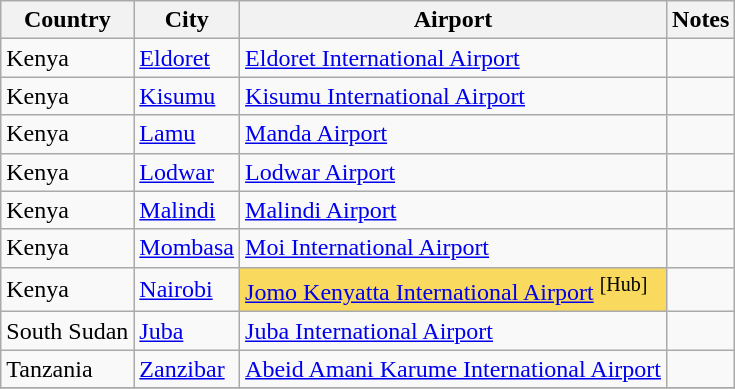<table class="wikitable sortable toccolours">
<tr>
<th>Country</th>
<th>City</th>
<th>Airport</th>
<th>Notes</th>
</tr>
<tr>
<td>Kenya</td>
<td><a href='#'>Eldoret</a></td>
<td><a href='#'>Eldoret International Airport</a></td>
<td></td>
</tr>
<tr>
<td>Kenya</td>
<td><a href='#'>Kisumu</a></td>
<td><a href='#'>Kisumu International Airport</a></td>
<td></td>
</tr>
<tr>
<td>Kenya</td>
<td><a href='#'>Lamu</a></td>
<td><a href='#'>Manda Airport</a></td>
<td></td>
</tr>
<tr>
<td>Kenya</td>
<td><a href='#'>Lodwar</a></td>
<td><a href='#'>Lodwar Airport</a></td>
<td></td>
</tr>
<tr>
<td>Kenya</td>
<td><a href='#'>Malindi</a></td>
<td><a href='#'>Malindi Airport</a></td>
<td></td>
</tr>
<tr>
<td>Kenya</td>
<td><a href='#'>Mombasa</a></td>
<td><a href='#'>Moi International Airport</a></td>
<td></td>
</tr>
<tr>
<td>Kenya</td>
<td><a href='#'>Nairobi</a></td>
<td style="background:#fada5e;"><a href='#'>Jomo Kenyatta International Airport</a> <sup>[Hub]</sup></td>
<td></td>
</tr>
<tr>
<td>South Sudan</td>
<td><a href='#'>Juba</a></td>
<td><a href='#'>Juba International Airport</a></td>
<td></td>
</tr>
<tr>
<td>Tanzania</td>
<td><a href='#'>Zanzibar</a></td>
<td><a href='#'>Abeid Amani Karume International Airport</a></td>
<td></td>
</tr>
<tr>
</tr>
</table>
